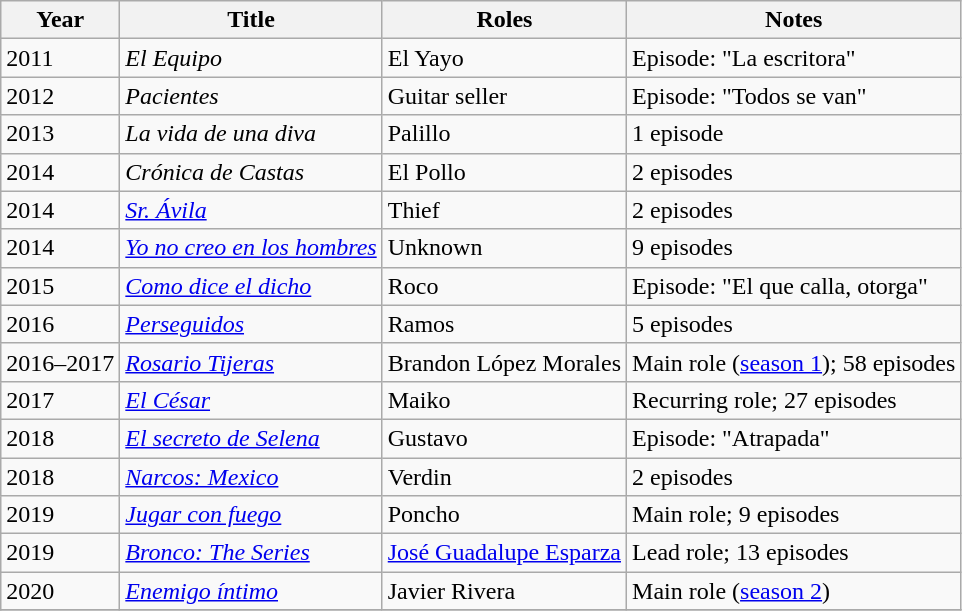<table class="wikitable sortable">
<tr>
<th>Year</th>
<th>Title</th>
<th>Roles</th>
<th>Notes</th>
</tr>
<tr>
<td>2011</td>
<td><em>El Equipo</em></td>
<td>El Yayo</td>
<td>Episode: "La escritora"</td>
</tr>
<tr>
<td>2012</td>
<td><em>Pacientes</em></td>
<td>Guitar seller</td>
<td>Episode: "Todos se van"</td>
</tr>
<tr>
<td>2013</td>
<td><em>La vida de una diva</em></td>
<td>Palillo</td>
<td>1 episode</td>
</tr>
<tr>
<td>2014</td>
<td><em>Crónica de Castas</em></td>
<td>El Pollo</td>
<td>2 episodes</td>
</tr>
<tr>
<td>2014</td>
<td><em><a href='#'>Sr. Ávila</a></em></td>
<td>Thief</td>
<td>2 episodes</td>
</tr>
<tr>
<td>2014</td>
<td><em><a href='#'>Yo no creo en los hombres</a></em></td>
<td>Unknown</td>
<td>9 episodes</td>
</tr>
<tr>
<td>2015</td>
<td><em><a href='#'>Como dice el dicho</a></em></td>
<td>Roco</td>
<td>Episode: "El que calla, otorga"</td>
</tr>
<tr>
<td>2016</td>
<td><em><a href='#'>Perseguidos</a></em></td>
<td>Ramos</td>
<td>5 episodes</td>
</tr>
<tr>
<td>2016–2017</td>
<td><em><a href='#'>Rosario Tijeras</a></em></td>
<td>Brandon López Morales</td>
<td>Main role (<a href='#'>season 1</a>); 58 episodes</td>
</tr>
<tr>
<td>2017</td>
<td><em><a href='#'>El César</a></em></td>
<td>Maiko</td>
<td>Recurring role; 27 episodes</td>
</tr>
<tr>
<td>2018</td>
<td><em><a href='#'>El secreto de Selena</a></em></td>
<td>Gustavo</td>
<td>Episode: "Atrapada"</td>
</tr>
<tr>
<td>2018</td>
<td><em><a href='#'>Narcos: Mexico</a></em></td>
<td>Verdin</td>
<td>2 episodes</td>
</tr>
<tr>
<td>2019</td>
<td><em><a href='#'>Jugar con fuego</a></em></td>
<td>Poncho</td>
<td>Main role; 9 episodes</td>
</tr>
<tr>
<td>2019</td>
<td><em><a href='#'>Bronco: The Series</a></em></td>
<td><a href='#'>José Guadalupe Esparza</a></td>
<td>Lead role; 13 episodes</td>
</tr>
<tr>
<td>2020</td>
<td><em><a href='#'>Enemigo íntimo</a></em></td>
<td>Javier Rivera</td>
<td>Main role (<a href='#'>season 2</a>)</td>
</tr>
<tr>
</tr>
</table>
